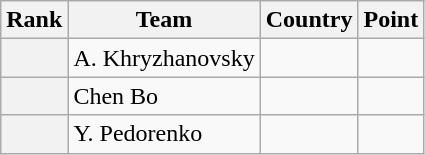<table class="wikitable sortable">
<tr>
<th>Rank</th>
<th>Team</th>
<th>Country</th>
<th>Point</th>
</tr>
<tr>
<th></th>
<td>A. Khryzhanovsky</td>
<td></td>
<td></td>
</tr>
<tr>
<th></th>
<td>Chen Bo</td>
<td></td>
<td></td>
</tr>
<tr>
<th></th>
<td>Y. Pedorenko</td>
<td></td>
<td></td>
</tr>
</table>
